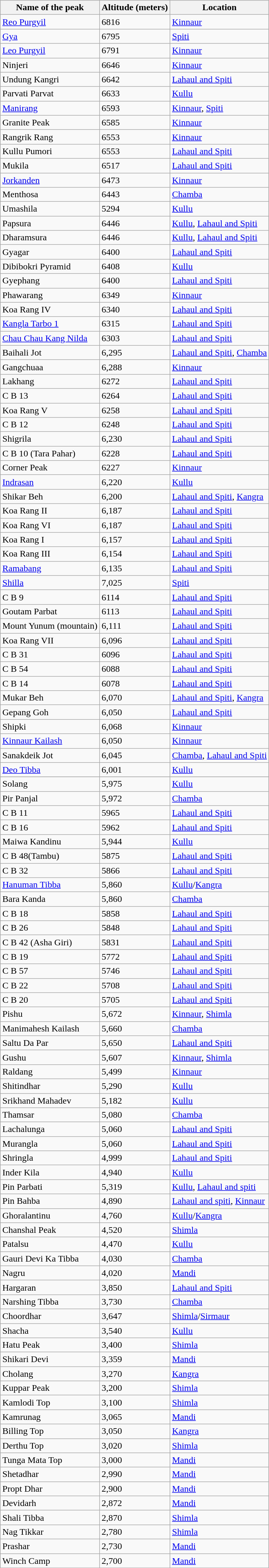<table class="wikitable sortable">
<tr>
<th>Name of the peak</th>
<th>Altitude (meters)</th>
<th>Location</th>
</tr>
<tr>
<td><a href='#'>Reo Purgyil</a></td>
<td>6816</td>
<td><a href='#'>Kinnaur</a></td>
</tr>
<tr>
<td><a href='#'>Gya</a></td>
<td>6795</td>
<td><a href='#'>Spiti</a></td>
</tr>
<tr>
<td><a href='#'>Leo Purgyil</a></td>
<td>6791</td>
<td><a href='#'>Kinnaur</a></td>
</tr>
<tr>
<td>Ninjeri</td>
<td>6646</td>
<td><a href='#'>Kinnaur</a></td>
</tr>
<tr>
<td>Undung Kangri</td>
<td>6642</td>
<td><a href='#'>Lahaul and Spiti</a></td>
</tr>
<tr>
<td>Parvati Parvat</td>
<td>6633</td>
<td><a href='#'>Kullu</a></td>
</tr>
<tr>
<td><a href='#'>Manirang</a></td>
<td>6593</td>
<td><a href='#'>Kinnaur</a>, <a href='#'>Spiti</a></td>
</tr>
<tr>
<td>Granite Peak</td>
<td>6585</td>
<td><a href='#'>Kinnaur</a></td>
</tr>
<tr>
<td>Rangrik Rang</td>
<td>6553</td>
<td><a href='#'>Kinnaur</a></td>
</tr>
<tr>
<td>Kullu Pumori</td>
<td>6553</td>
<td><a href='#'>Lahaul and Spiti</a></td>
</tr>
<tr>
<td>Mukila</td>
<td>6517</td>
<td><a href='#'>Lahaul and Spiti</a></td>
</tr>
<tr>
<td><a href='#'>Jorkanden</a></td>
<td>6473</td>
<td><a href='#'>Kinnaur</a></td>
</tr>
<tr>
<td>Menthosa</td>
<td>6443</td>
<td><a href='#'>Chamba</a></td>
</tr>
<tr>
<td>Umashila</td>
<td>5294</td>
<td><a href='#'>Kullu</a></td>
</tr>
<tr>
<td>Papsura</td>
<td>6446</td>
<td><a href='#'>Kullu</a>, <a href='#'>Lahaul and Spiti</a></td>
</tr>
<tr>
<td>Dharamsura</td>
<td>6446</td>
<td><a href='#'>Kullu</a>, <a href='#'>Lahaul and Spiti</a></td>
</tr>
<tr>
<td>Gyagar</td>
<td>6400</td>
<td><a href='#'>Lahaul and Spiti</a></td>
</tr>
<tr>
<td>Dibibokri Pyramid</td>
<td>6408</td>
<td><a href='#'>Kullu</a></td>
</tr>
<tr>
<td>Gyephang</td>
<td>6400</td>
<td><a href='#'>Lahaul and Spiti</a></td>
</tr>
<tr>
<td>Phawarang</td>
<td>6349</td>
<td><a href='#'>Kinnaur</a></td>
</tr>
<tr>
<td>Koa Rang IV</td>
<td>6340</td>
<td><a href='#'>Lahaul and Spiti</a></td>
</tr>
<tr>
<td><a href='#'>Kangla Tarbo 1</a></td>
<td>6315</td>
<td><a href='#'>Lahaul and Spiti</a></td>
</tr>
<tr>
<td><a href='#'>Chau Chau Kang Nilda</a></td>
<td>6303</td>
<td><a href='#'>Lahaul and Spiti</a></td>
</tr>
<tr>
<td>Baihali Jot</td>
<td>6,295</td>
<td><a href='#'>Lahaul and Spiti</a>, <a href='#'>Chamba</a></td>
</tr>
<tr>
<td>Gangchuaa</td>
<td>6,288</td>
<td><a href='#'>Kinnaur</a></td>
</tr>
<tr>
<td>Lakhang</td>
<td>6272</td>
<td><a href='#'>Lahaul and Spiti</a></td>
</tr>
<tr>
<td>C B 13</td>
<td>6264</td>
<td><a href='#'>Lahaul and Spiti</a></td>
</tr>
<tr>
<td>Koa Rang V</td>
<td>6258</td>
<td><a href='#'>Lahaul and Spiti</a></td>
</tr>
<tr>
<td>C B 12</td>
<td>6248</td>
<td><a href='#'>Lahaul and Spiti</a></td>
</tr>
<tr>
<td>Shigrila</td>
<td>6,230</td>
<td><a href='#'>Lahaul and Spiti</a></td>
</tr>
<tr>
<td>C B 10 (Tara Pahar)</td>
<td>6228</td>
<td><a href='#'>Lahaul and Spiti</a></td>
</tr>
<tr>
<td>Corner Peak</td>
<td>6227</td>
<td><a href='#'>Kinnaur</a></td>
</tr>
<tr>
<td><a href='#'>Indrasan</a></td>
<td>6,220</td>
<td><a href='#'>Kullu</a></td>
</tr>
<tr>
<td>Shikar Beh</td>
<td>6,200</td>
<td><a href='#'>Lahaul and Spiti</a>, <a href='#'>Kangra</a></td>
</tr>
<tr>
<td>Koa Rang II</td>
<td>6,187</td>
<td><a href='#'>Lahaul and Spiti</a></td>
</tr>
<tr>
<td>Koa Rang VI</td>
<td>6,187</td>
<td><a href='#'>Lahaul and Spiti</a></td>
</tr>
<tr>
<td>Koa Rang I</td>
<td>6,157</td>
<td><a href='#'>Lahaul and Spiti</a></td>
</tr>
<tr>
<td>Koa Rang III</td>
<td>6,154</td>
<td><a href='#'>Lahaul and Spiti</a></td>
</tr>
<tr>
<td><a href='#'>Ramabang</a></td>
<td>6,135</td>
<td><a href='#'>Lahaul and Spiti</a></td>
</tr>
<tr>
<td><a href='#'>Shilla</a></td>
<td>7,025</td>
<td><a href='#'>Spiti</a></td>
</tr>
<tr>
<td>C B 9</td>
<td>6114</td>
<td><a href='#'>Lahaul and Spiti</a></td>
</tr>
<tr>
<td>Goutam Parbat</td>
<td>6113</td>
<td><a href='#'>Lahaul and Spiti</a></td>
</tr>
<tr>
<td>Mount Yunum (mountain)</td>
<td>6,111</td>
<td><a href='#'>Lahaul and Spiti</a></td>
</tr>
<tr>
<td>Koa Rang VII</td>
<td>6,096</td>
<td><a href='#'>Lahaul and Spiti</a></td>
</tr>
<tr>
<td>C B 31</td>
<td>6096</td>
<td><a href='#'>Lahaul and Spiti</a></td>
</tr>
<tr>
<td>C B 54</td>
<td>6088</td>
<td><a href='#'>Lahaul and Spiti</a></td>
</tr>
<tr>
<td>C B 14</td>
<td>6078</td>
<td><a href='#'>Lahaul and Spiti</a></td>
</tr>
<tr>
<td>Mukar Beh</td>
<td>6,070</td>
<td><a href='#'>Lahaul and Spiti</a>, <a href='#'>Kangra</a></td>
</tr>
<tr>
<td>Gepang Goh</td>
<td>6,050</td>
<td><a href='#'>Lahaul and Spiti</a></td>
</tr>
<tr>
<td>Shipki</td>
<td>6,068</td>
<td><a href='#'>Kinnaur</a></td>
</tr>
<tr>
<td><a href='#'>Kinnaur Kailash</a></td>
<td>6,050</td>
<td><a href='#'>Kinnaur</a></td>
</tr>
<tr>
<td>Sanakdeik Jot</td>
<td>6,045</td>
<td><a href='#'>Chamba</a>, <a href='#'>Lahaul and Spiti</a></td>
</tr>
<tr>
<td><a href='#'>Deo Tibba</a></td>
<td>6,001</td>
<td><a href='#'>Kullu</a></td>
</tr>
<tr>
</tr>
<tr>
<td>Solang</td>
<td>5,975</td>
<td><a href='#'>Kullu</a></td>
</tr>
<tr>
<td>Pir Panjal</td>
<td>5,972</td>
<td><a href='#'>Chamba</a></td>
</tr>
<tr>
<td>C B 11</td>
<td>5965</td>
<td><a href='#'>Lahaul and Spiti</a></td>
</tr>
<tr>
<td>C B 16</td>
<td>5962</td>
<td><a href='#'>Lahaul and Spiti</a></td>
</tr>
<tr>
<td>Maiwa Kandinu</td>
<td>5,944</td>
<td><a href='#'>Kullu</a></td>
</tr>
<tr>
<td>C B 48(Tambu)</td>
<td>5875</td>
<td><a href='#'>Lahaul and Spiti</a></td>
</tr>
<tr>
<td>C B 32</td>
<td>5866</td>
<td><a href='#'>Lahaul and Spiti</a></td>
</tr>
<tr>
<td><a href='#'>Hanuman Tibba</a></td>
<td>5,860</td>
<td><a href='#'>Kullu</a>/<a href='#'>Kangra</a></td>
</tr>
<tr>
<td>Bara Kanda</td>
<td>5,860</td>
<td><a href='#'>Chamba</a></td>
</tr>
<tr>
<td>C B 18</td>
<td>5858</td>
<td><a href='#'>Lahaul and Spiti</a></td>
</tr>
<tr>
<td>C B 26</td>
<td>5848</td>
<td><a href='#'>Lahaul and Spiti</a></td>
</tr>
<tr>
<td>C B 42 (Asha Giri)</td>
<td>5831</td>
<td><a href='#'>Lahaul and Spiti</a></td>
</tr>
<tr>
<td>C B 19</td>
<td>5772</td>
<td><a href='#'>Lahaul and Spiti</a></td>
</tr>
<tr>
<td>C B 57</td>
<td>5746</td>
<td><a href='#'>Lahaul and Spiti</a></td>
</tr>
<tr>
<td>C B 22</td>
<td>5708</td>
<td><a href='#'>Lahaul and Spiti</a></td>
</tr>
<tr>
<td>C B 20</td>
<td>5705</td>
<td><a href='#'>Lahaul and Spiti</a></td>
</tr>
<tr>
<td>Pishu</td>
<td>5,672</td>
<td><a href='#'>Kinnaur</a>, <a href='#'>Shimla</a></td>
</tr>
<tr>
<td>Manimahesh Kailash</td>
<td>5,660</td>
<td><a href='#'>Chamba</a></td>
</tr>
<tr>
<td>Saltu Da Par</td>
<td>5,650</td>
<td><a href='#'>Lahaul and Spiti</a></td>
</tr>
<tr>
<td>Gushu</td>
<td>5,607</td>
<td><a href='#'>Kinnaur</a>, <a href='#'>Shimla</a></td>
</tr>
<tr>
<td>Raldang</td>
<td>5,499</td>
<td><a href='#'>Kinnaur</a></td>
</tr>
<tr>
<td>Shitindhar</td>
<td>5,290</td>
<td><a href='#'>Kullu</a></td>
</tr>
<tr>
<td>Srikhand Mahadev</td>
<td>5,182</td>
<td><a href='#'>Kullu</a></td>
</tr>
<tr>
<td>Thamsar</td>
<td>5,080</td>
<td><a href='#'>Chamba</a></td>
</tr>
<tr>
<td>Lachalunga</td>
<td>5,060</td>
<td><a href='#'>Lahaul and Spiti</a></td>
</tr>
<tr>
<td>Murangla</td>
<td>5,060</td>
<td><a href='#'>Lahaul and Spiti</a></td>
</tr>
<tr>
<td>Shringla</td>
<td>4,999</td>
<td><a href='#'>Lahaul and Spiti</a></td>
</tr>
<tr>
<td>Inder Kila</td>
<td>4,940</td>
<td><a href='#'>Kullu</a></td>
</tr>
<tr>
<td>Pin Parbati</td>
<td>5,319</td>
<td><a href='#'>Kullu</a>, <a href='#'>Lahaul and spiti</a></td>
</tr>
<tr>
<td>Pin Bahba</td>
<td>4,890</td>
<td><a href='#'>Lahaul and spiti</a>, <a href='#'>Kinnaur</a></td>
</tr>
<tr>
<td>Ghoralantinu</td>
<td>4,760</td>
<td><a href='#'>Kullu</a>/<a href='#'>Kangra</a></td>
</tr>
<tr>
<td>Chanshal Peak</td>
<td>4,520</td>
<td><a href='#'>Shimla</a></td>
</tr>
<tr>
<td>Patalsu</td>
<td>4,470</td>
<td><a href='#'>Kullu</a></td>
</tr>
<tr>
<td>Gauri Devi Ka Tibba</td>
<td>4,030</td>
<td><a href='#'>Chamba</a></td>
</tr>
<tr>
<td>Nagru</td>
<td>4,020</td>
<td><a href='#'>Mandi</a></td>
</tr>
<tr>
<td>Hargaran</td>
<td>3,850</td>
<td><a href='#'>Lahaul and Spiti</a></td>
</tr>
<tr>
<td>Narshing Tibba</td>
<td>3,730</td>
<td><a href='#'>Chamba</a></td>
</tr>
<tr>
<td>Choordhar</td>
<td>3,647</td>
<td><a href='#'>Shimla</a>/<a href='#'>Sirmaur</a></td>
</tr>
<tr>
<td>Shacha</td>
<td>3,540</td>
<td><a href='#'>Kullu</a></td>
</tr>
<tr>
<td>Hatu Peak</td>
<td>3,400</td>
<td><a href='#'>Shimla</a></td>
</tr>
<tr>
<td>Shikari Devi</td>
<td>3,359</td>
<td><a href='#'>Mandi</a></td>
</tr>
<tr>
<td>Cholang</td>
<td>3,270</td>
<td><a href='#'>Kangra</a></td>
</tr>
<tr>
<td>Kuppar Peak</td>
<td>3,200</td>
<td><a href='#'>Shimla</a></td>
</tr>
<tr>
<td>Kamlodi Top</td>
<td>3,100</td>
<td><a href='#'>Shimla</a></td>
</tr>
<tr>
<td>Kamrunag</td>
<td>3,065</td>
<td><a href='#'>Mandi</a></td>
</tr>
<tr>
<td>Billing Top</td>
<td>3,050</td>
<td><a href='#'>Kangra</a></td>
</tr>
<tr>
<td>Derthu Top</td>
<td>3,020</td>
<td><a href='#'>Shimla</a></td>
</tr>
<tr>
<td>Tunga Mata Top</td>
<td>3,000</td>
<td><a href='#'>Mandi</a></td>
</tr>
<tr>
<td>Shetadhar</td>
<td>2,990</td>
<td><a href='#'>Mandi</a></td>
</tr>
<tr>
<td>Propt Dhar</td>
<td>2,900</td>
<td><a href='#'>Mandi</a></td>
</tr>
<tr>
<td>Devidarh</td>
<td>2,872</td>
<td><a href='#'>Mandi</a></td>
</tr>
<tr>
<td>Shali Tibba</td>
<td>2,870</td>
<td><a href='#'>Shimla</a></td>
</tr>
<tr>
<td>Nag Tikkar</td>
<td>2,780</td>
<td><a href='#'>Shimla</a></td>
</tr>
<tr>
<td>Prashar</td>
<td>2,730</td>
<td><a href='#'>Mandi</a></td>
</tr>
<tr>
<td>Winch Camp</td>
<td>2,700</td>
<td><a href='#'>Mandi</a></td>
</tr>
</table>
